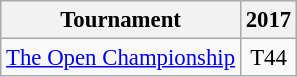<table class="wikitable" style="font-size:95%;text-align:center;">
<tr>
<th>Tournament</th>
<th>2017</th>
</tr>
<tr>
<td align=left><a href='#'>The Open Championship</a></td>
<td>T44</td>
</tr>
</table>
